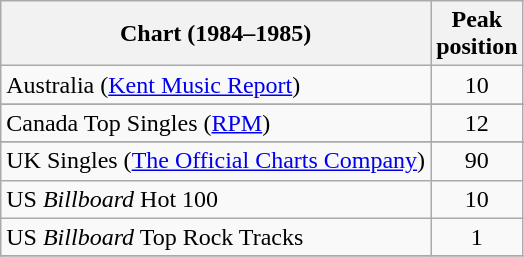<table class="wikitable sortable">
<tr>
<th align="left">Chart (1984–1985)</th>
<th style="text-align:center;">Peak<br>position</th>
</tr>
<tr>
<td align="left">Australia (<a href='#'>Kent Music Report</a>)</td>
<td style="text-align:center;">10</td>
</tr>
<tr>
</tr>
<tr>
</tr>
<tr>
<td align="left">Canada Top Singles (<a href='#'>RPM</a>)</td>
<td style="text-align:center;">12</td>
</tr>
<tr>
</tr>
<tr>
</tr>
<tr>
</tr>
<tr>
<td align="left">UK Singles (<a href='#'>The Official Charts Company</a>)</td>
<td style="text-align:center;">90</td>
</tr>
<tr>
<td align="left">US <em>Billboard</em> Hot 100</td>
<td style="text-align:center;">10</td>
</tr>
<tr>
<td align="left">US <em>Billboard</em> Top Rock Tracks</td>
<td style="text-align:center;">1</td>
</tr>
<tr>
</tr>
</table>
